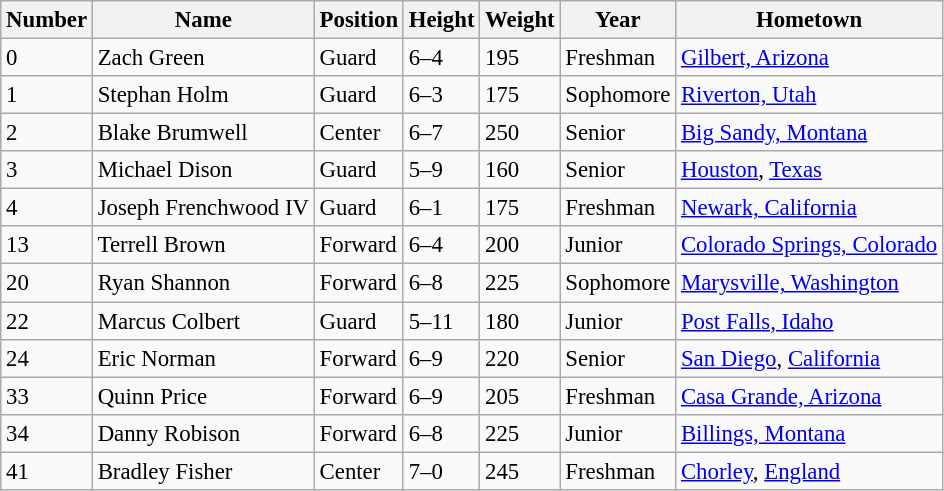<table class="wikitable" style="font-size: 95%;">
<tr>
<th>Number</th>
<th>Name</th>
<th>Position</th>
<th>Height</th>
<th>Weight</th>
<th>Year</th>
<th>Hometown</th>
</tr>
<tr>
<td>0</td>
<td>Zach Green</td>
<td>Guard</td>
<td>6–4</td>
<td>195</td>
<td>Freshman</td>
<td><a href='#'>Gilbert, Arizona</a></td>
</tr>
<tr>
<td>1</td>
<td>Stephan Holm</td>
<td>Guard</td>
<td>6–3</td>
<td>175</td>
<td>Sophomore</td>
<td><a href='#'>Riverton, Utah</a></td>
</tr>
<tr>
<td>2</td>
<td>Blake Brumwell</td>
<td>Center</td>
<td>6–7</td>
<td>250</td>
<td>Senior</td>
<td><a href='#'>Big Sandy, Montana</a></td>
</tr>
<tr>
<td>3</td>
<td>Michael Dison</td>
<td>Guard</td>
<td>5–9</td>
<td>160</td>
<td>Senior</td>
<td><a href='#'>Houston</a>, <a href='#'>Texas</a></td>
</tr>
<tr>
<td>4</td>
<td>Joseph Frenchwood IV</td>
<td>Guard</td>
<td>6–1</td>
<td>175</td>
<td>Freshman</td>
<td><a href='#'>Newark, California</a></td>
</tr>
<tr>
<td>13</td>
<td>Terrell Brown</td>
<td>Forward</td>
<td>6–4</td>
<td>200</td>
<td>Junior</td>
<td><a href='#'>Colorado Springs, Colorado</a></td>
</tr>
<tr>
<td>20</td>
<td>Ryan Shannon</td>
<td>Forward</td>
<td>6–8</td>
<td>225</td>
<td>Sophomore</td>
<td><a href='#'>Marysville, Washington</a></td>
</tr>
<tr>
<td>22</td>
<td>Marcus Colbert</td>
<td>Guard</td>
<td>5–11</td>
<td>180</td>
<td>Junior</td>
<td><a href='#'>Post Falls, Idaho</a></td>
</tr>
<tr>
<td>24</td>
<td>Eric Norman</td>
<td>Forward</td>
<td>6–9</td>
<td>220</td>
<td>Senior</td>
<td><a href='#'>San Diego</a>, <a href='#'>California</a></td>
</tr>
<tr>
<td>33</td>
<td>Quinn Price</td>
<td>Forward</td>
<td>6–9</td>
<td>205</td>
<td>Freshman</td>
<td><a href='#'>Casa Grande, Arizona</a></td>
</tr>
<tr>
<td>34</td>
<td>Danny Robison</td>
<td>Forward</td>
<td>6–8</td>
<td>225</td>
<td>Junior</td>
<td><a href='#'>Billings, Montana</a></td>
</tr>
<tr>
<td>41</td>
<td>Bradley Fisher</td>
<td>Center</td>
<td>7–0</td>
<td>245</td>
<td>Freshman</td>
<td><a href='#'>Chorley</a>, <a href='#'>England</a></td>
</tr>
</table>
